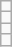<table class="wikitable">
<tr>
<td></td>
</tr>
<tr>
<td></td>
</tr>
<tr>
<td></td>
</tr>
<tr>
<td></td>
</tr>
</table>
